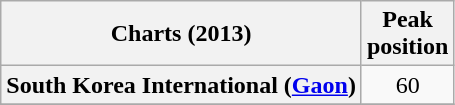<table class="wikitable sortable plainrowheaders" style="text-align:center">
<tr>
<th>Charts (2013)</th>
<th>Peak<br>position</th>
</tr>
<tr>
<th scope="row">South Korea International (<a href='#'>Gaon</a>)</th>
<td>60</td>
</tr>
<tr>
</tr>
</table>
